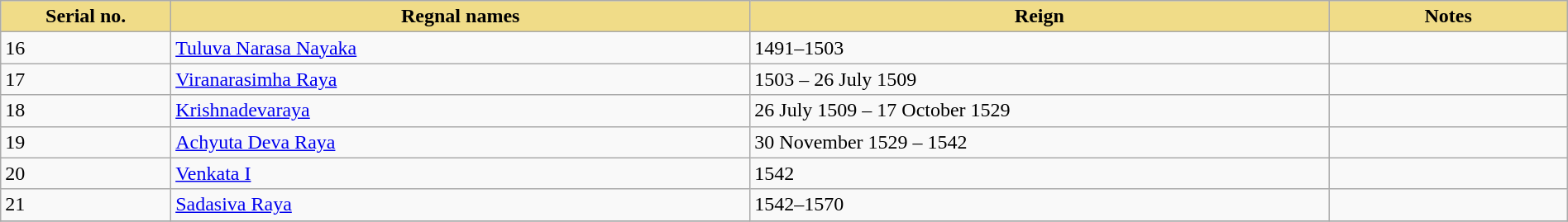<table style="width:100%;" class="wikitable">
<tr>
<th style="background:#f0dc88; width:5%;">Serial no.</th>
<th style="background:#f0dc88; width:17%;">Regnal names</th>
<th style="background:#f0dc88; width:17%;">Reign</th>
<th style="background:#f0dc88; width:7%;">Notes</th>
</tr>
<tr>
<td>16</td>
<td><a href='#'>Tuluva Narasa Nayaka</a></td>
<td>1491–1503</td>
<td></td>
</tr>
<tr>
<td>17</td>
<td><a href='#'>Viranarasimha Raya</a></td>
<td>1503 – 26 July 1509</td>
<td></td>
</tr>
<tr>
<td>18</td>
<td><a href='#'>Krishnadevaraya</a></td>
<td>26 July 1509 – 17 October 1529</td>
<td></td>
</tr>
<tr>
<td>19</td>
<td><a href='#'>Achyuta Deva Raya</a></td>
<td>30 November 1529 – 1542</td>
<td></td>
</tr>
<tr>
<td>20</td>
<td><a href='#'>Venkata I</a></td>
<td>1542</td>
<td></td>
</tr>
<tr>
<td>21</td>
<td><a href='#'>Sadasiva Raya</a></td>
<td>1542–1570</td>
<td></td>
</tr>
<tr>
</tr>
</table>
